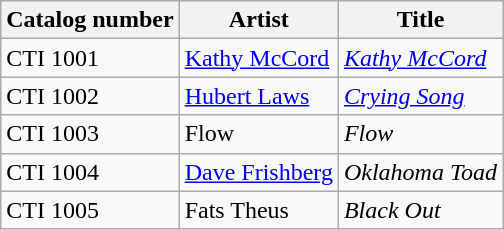<table align="center" | class="wikitable sortable" | bgcolor="#CCCCCC">
<tr>
<th>Catalog number</th>
<th>Artist</th>
<th>Title</th>
</tr>
<tr>
<td>CTI 1001</td>
<td><a href='#'>Kathy McCord</a></td>
<td><em><a href='#'>Kathy McCord</a></em></td>
</tr>
<tr>
<td>CTI 1002</td>
<td><a href='#'>Hubert Laws</a></td>
<td><em><a href='#'>Crying Song</a></em></td>
</tr>
<tr>
<td>CTI 1003</td>
<td>Flow</td>
<td><em>Flow</em></td>
</tr>
<tr>
<td>CTI 1004</td>
<td><a href='#'>Dave Frishberg</a></td>
<td><em>Oklahoma Toad</em></td>
</tr>
<tr>
<td>CTI 1005</td>
<td>Fats Theus</td>
<td><em>Black Out</em></td>
</tr>
</table>
